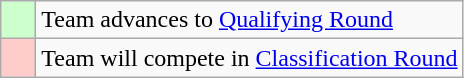<table class="wikitable">
<tr>
<td style="background: #ccffcc;">    </td>
<td>Team advances to <a href='#'>Qualifying Round</a></td>
</tr>
<tr>
<td style="background: #ffcccc;">    </td>
<td>Team will compete in <a href='#'>Classification Round</a></td>
</tr>
</table>
